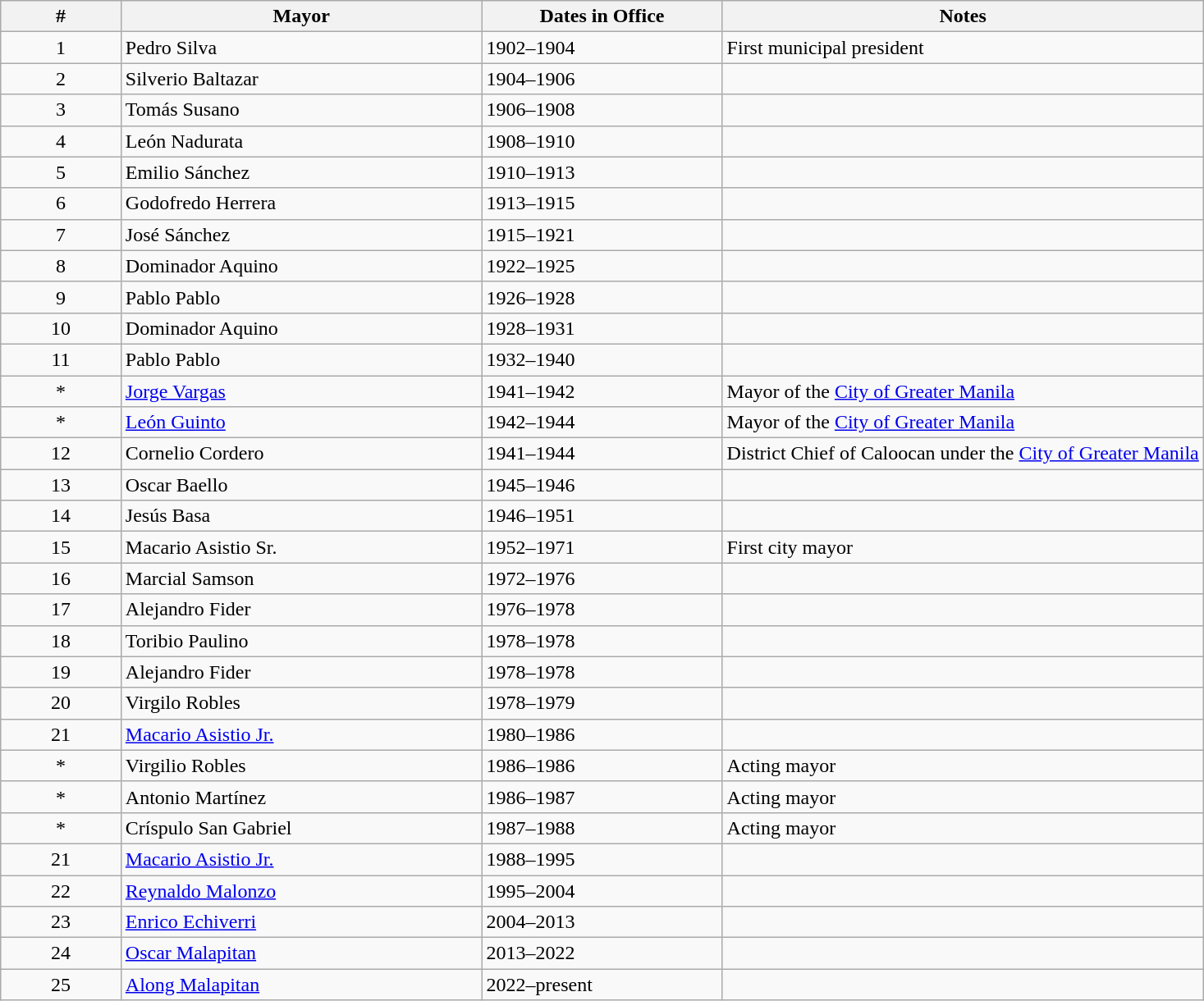<table class="wikitable">
<tr align=center valign=top>
<th>#</th>
<th width = "30%">Mayor</th>
<th width = "20%">Dates in Office</th>
<th width = "40%">Notes</th>
</tr>
<tr>
<td align=center>1</td>
<td>Pedro Silva</td>
<td>1902–1904</td>
<td>First municipal president</td>
</tr>
<tr>
<td align=center>2</td>
<td>Silverio Baltazar</td>
<td>1904–1906</td>
<td></td>
</tr>
<tr>
<td align=center>3</td>
<td>Tomás Susano</td>
<td>1906–1908</td>
<td></td>
</tr>
<tr>
<td align=center>4</td>
<td>León Nadurata</td>
<td>1908–1910</td>
<td></td>
</tr>
<tr>
<td align=center>5</td>
<td>Emilio Sánchez</td>
<td>1910–1913</td>
<td></td>
</tr>
<tr>
<td align=center>6</td>
<td>Godofredo Herrera</td>
<td>1913–1915</td>
<td></td>
</tr>
<tr>
<td align=center>7</td>
<td>José Sánchez</td>
<td>1915–1921</td>
<td></td>
</tr>
<tr>
<td align=center>8</td>
<td>Dominador Aquino</td>
<td>1922–1925</td>
<td></td>
</tr>
<tr>
<td align=center>9</td>
<td>Pablo Pablo</td>
<td>1926–1928</td>
<td></td>
</tr>
<tr>
<td align=center>10</td>
<td>Dominador Aquino</td>
<td>1928–1931</td>
<td></td>
</tr>
<tr>
<td align=center>11</td>
<td>Pablo Pablo</td>
<td>1932–1940</td>
<td></td>
</tr>
<tr>
<td align=center>*</td>
<td><a href='#'>Jorge Vargas</a></td>
<td>1941–1942</td>
<td>Mayor of the <a href='#'>City of Greater Manila</a></td>
</tr>
<tr>
<td align=center>*</td>
<td><a href='#'>León Guinto</a></td>
<td>1942–1944</td>
<td>Mayor of the <a href='#'>City of Greater Manila</a></td>
</tr>
<tr>
<td align=center>12</td>
<td>Cornelio Cordero</td>
<td>1941–1944</td>
<td>District Chief of Caloocan under the <a href='#'>City of Greater Manila</a></td>
</tr>
<tr>
<td align=center>13</td>
<td>Oscar Baello</td>
<td>1945–1946</td>
<td></td>
</tr>
<tr>
<td align=center>14</td>
<td>Jesús Basa</td>
<td>1946–1951</td>
<td></td>
</tr>
<tr>
<td align=center>15</td>
<td>Macario Asistio Sr.</td>
<td>1952–1971</td>
<td>First city mayor</td>
</tr>
<tr>
<td align=center>16</td>
<td>Marcial Samson</td>
<td>1972–1976</td>
<td></td>
</tr>
<tr>
<td align=center>17</td>
<td>Alejandro Fider</td>
<td>1976–1978</td>
<td></td>
</tr>
<tr>
<td align=center>18</td>
<td>Toribio Paulino</td>
<td>1978–1978</td>
<td></td>
</tr>
<tr>
<td align=center>19</td>
<td>Alejandro Fider</td>
<td>1978–1978</td>
<td></td>
</tr>
<tr>
<td align=center>20</td>
<td>Virgilo Robles</td>
<td>1978–1979</td>
<td></td>
</tr>
<tr>
<td align=center>21</td>
<td><a href='#'>Macario Asistio Jr.</a></td>
<td>1980–1986</td>
<td></td>
</tr>
<tr>
<td align=center>*</td>
<td>Virgilio Robles</td>
<td>1986–1986</td>
<td>Acting mayor</td>
</tr>
<tr>
<td align=center>*</td>
<td>Antonio Martínez</td>
<td>1986–1987</td>
<td>Acting mayor</td>
</tr>
<tr>
<td align=center>*</td>
<td>Críspulo San Gabriel</td>
<td>1987–1988</td>
<td>Acting mayor</td>
</tr>
<tr>
<td align=center>21</td>
<td><a href='#'>Macario Asistio Jr.</a></td>
<td>1988–1995</td>
<td></td>
</tr>
<tr>
<td align=center>22</td>
<td><a href='#'>Reynaldo Malonzo</a></td>
<td>1995–2004</td>
<td></td>
</tr>
<tr>
<td align=center>23</td>
<td><a href='#'>Enrico Echiverri</a></td>
<td>2004–2013</td>
<td></td>
</tr>
<tr>
<td align=center>24</td>
<td><a href='#'>Oscar Malapitan</a></td>
<td>2013–2022</td>
<td></td>
</tr>
<tr>
<td align=center>25</td>
<td><a href='#'>Along Malapitan</a></td>
<td>2022–present</td>
<td></td>
</tr>
</table>
